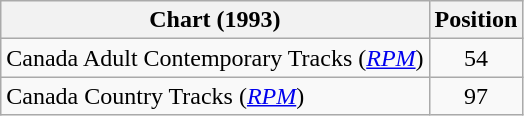<table class="wikitable sortable">
<tr>
<th scope="col">Chart (1993)</th>
<th scope="col">Position</th>
</tr>
<tr>
<td>Canada Adult Contemporary Tracks (<em><a href='#'>RPM</a></em>)</td>
<td align="center">54</td>
</tr>
<tr>
<td>Canada Country Tracks (<em><a href='#'>RPM</a></em>)</td>
<td align="center">97</td>
</tr>
</table>
